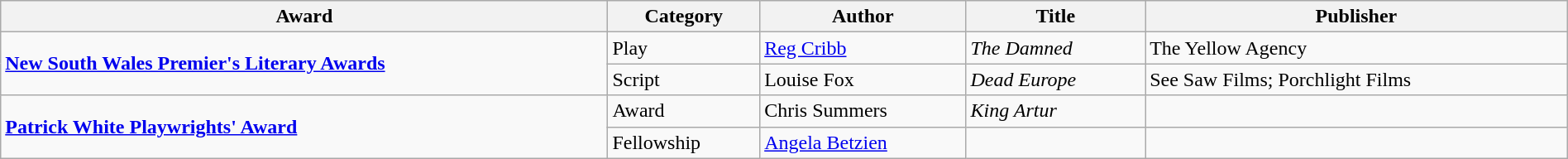<table class="wikitable" width=100%>
<tr>
<th>Award</th>
<th>Category</th>
<th>Author</th>
<th>Title</th>
<th>Publisher</th>
</tr>
<tr>
<td rowspan=2><strong><a href='#'>New South Wales Premier's Literary Awards</a></strong></td>
<td>Play</td>
<td><a href='#'>Reg Cribb</a></td>
<td><em>The Damned</em></td>
<td>The Yellow Agency</td>
</tr>
<tr>
<td>Script</td>
<td>Louise Fox</td>
<td><em>Dead Europe</em></td>
<td>See Saw Films; Porchlight Films</td>
</tr>
<tr>
<td rowspan=2><strong><a href='#'>Patrick White Playwrights' Award</a></strong></td>
<td>Award</td>
<td>Chris Summers</td>
<td><em>King Artur</em></td>
<td></td>
</tr>
<tr>
<td>Fellowship</td>
<td><a href='#'>Angela Betzien</a></td>
<td></td>
<td></td>
</tr>
</table>
